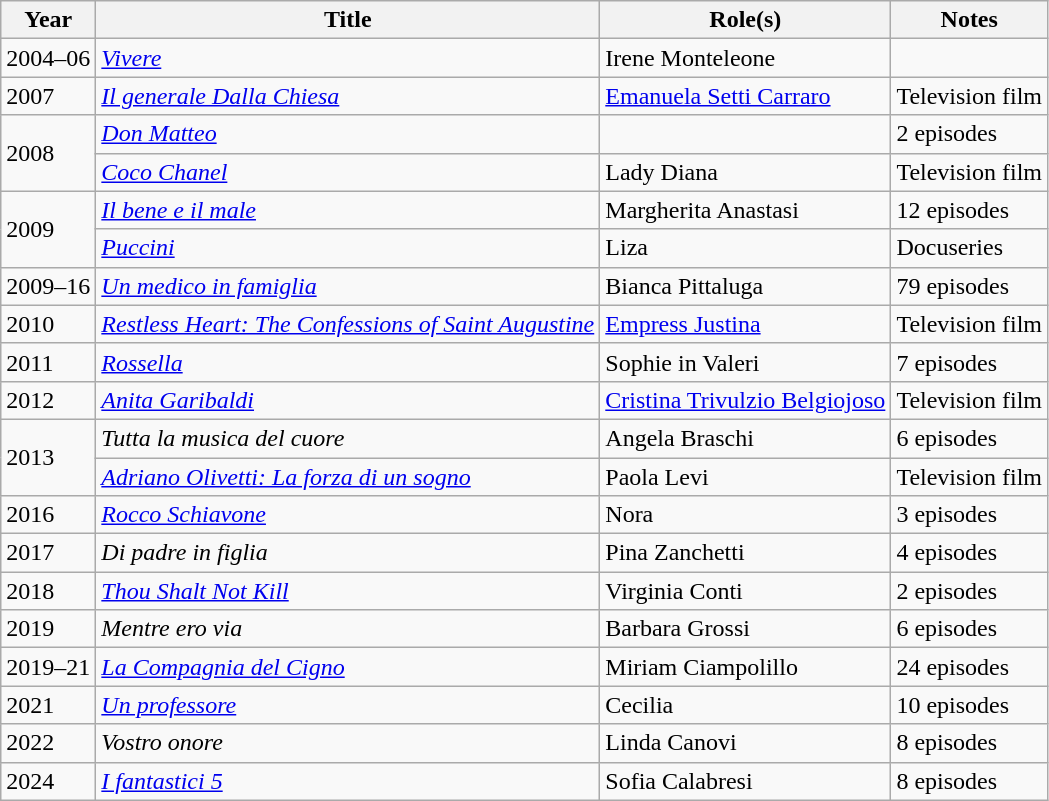<table class="wikitable plainrowheaders sortable">
<tr>
<th scope="col">Year</th>
<th scope="col">Title</th>
<th scope="col">Role(s)</th>
<th scope="col" class="unsortable">Notes</th>
</tr>
<tr>
<td>2004–06</td>
<td><em><a href='#'>Vivere</a></em></td>
<td>Irene Monteleone</td>
<td></td>
</tr>
<tr>
<td>2007</td>
<td><em><a href='#'>Il generale Dalla Chiesa</a></em></td>
<td><a href='#'>Emanuela Setti Carraro</a></td>
<td>Television film</td>
</tr>
<tr>
<td rowspan=2>2008</td>
<td><em><a href='#'>Don Matteo</a></em></td>
<td></td>
<td>2 episodes</td>
</tr>
<tr>
<td><em><a href='#'>Coco Chanel</a></em></td>
<td>Lady Diana</td>
<td>Television film</td>
</tr>
<tr>
<td rowspan=2>2009</td>
<td><em><a href='#'>Il bene e il male</a></em></td>
<td>Margherita Anastasi</td>
<td>12 episodes</td>
</tr>
<tr>
<td><em><a href='#'>Puccini</a></em></td>
<td>Liza</td>
<td>Docuseries</td>
</tr>
<tr>
<td>2009–16</td>
<td><em><a href='#'>Un medico in famiglia</a></em></td>
<td>Bianca Pittaluga</td>
<td>79 episodes</td>
</tr>
<tr>
<td>2010</td>
<td><em><a href='#'>Restless Heart: The Confessions of Saint Augustine</a></em></td>
<td><a href='#'>Empress Justina</a></td>
<td>Television film</td>
</tr>
<tr>
<td>2011</td>
<td><em><a href='#'>Rossella</a></em></td>
<td>Sophie in Valeri</td>
<td>7 episodes</td>
</tr>
<tr>
<td>2012</td>
<td><em><a href='#'>Anita Garibaldi</a></em></td>
<td><a href='#'>Cristina Trivulzio Belgiojoso</a></td>
<td>Television film</td>
</tr>
<tr>
<td rowspan=2>2013</td>
<td><em>Tutta la musica del cuore</em></td>
<td>Angela Braschi</td>
<td>6 episodes</td>
</tr>
<tr>
<td><em><a href='#'>Adriano Olivetti: La forza di un sogno</a></em></td>
<td>Paola Levi</td>
<td>Television film</td>
</tr>
<tr>
<td>2016</td>
<td><em><a href='#'>Rocco Schiavone</a></em></td>
<td>Nora</td>
<td>3 episodes</td>
</tr>
<tr>
<td>2017</td>
<td><em>Di padre in figlia</em></td>
<td>Pina Zanchetti</td>
<td>4 episodes</td>
</tr>
<tr>
<td>2018</td>
<td><em><a href='#'>Thou Shalt Not Kill</a></em></td>
<td>Virginia Conti</td>
<td>2 episodes</td>
</tr>
<tr>
<td>2019</td>
<td><em>Mentre ero via</em></td>
<td>Barbara Grossi</td>
<td>6 episodes</td>
</tr>
<tr>
<td>2019–21</td>
<td><em><a href='#'>La Compagnia del Cigno</a></em></td>
<td>Miriam Ciampolillo</td>
<td>24 episodes</td>
</tr>
<tr>
<td>2021</td>
<td><em><a href='#'>Un professore</a></em></td>
<td>Cecilia</td>
<td>10 episodes</td>
</tr>
<tr>
<td>2022</td>
<td><em>Vostro onore</em></td>
<td>Linda Canovi</td>
<td>8 episodes</td>
</tr>
<tr>
<td>2024</td>
<td><em><a href='#'>I fantastici 5</a></em></td>
<td>Sofia Calabresi</td>
<td>8 episodes</td>
</tr>
</table>
